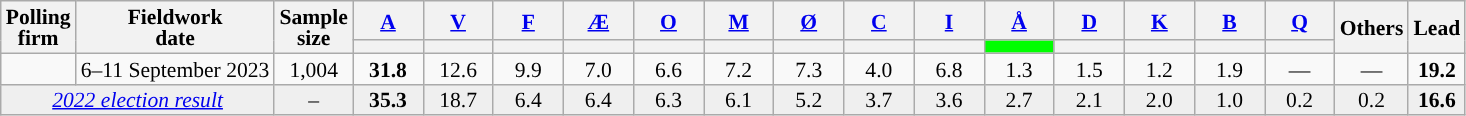<table class="wikitable sortable mw-datatable" style="text-align:center;font-size:90%;line-height:14px;">
<tr>
<th rowspan="2">Polling<br>firm</th>
<th rowspan="2">Fieldwork<br>date</th>
<th rowspan="2">Sample<br>size</th>
<th class="unsortable" style="width:40px;"><a href='#'>A</a></th>
<th class="unsortable" style="width:40px;"><a href='#'>V</a></th>
<th class="unsortable" style="width:40px;"><a href='#'>F</a></th>
<th class="unsortable" style="width:40px;"><a href='#'>Æ</a></th>
<th class="unsortable" style="width:40px;"><a href='#'>O</a></th>
<th class="unsortable" style="width:40px;"><a href='#'>M</a></th>
<th class="unsortable" style="width:40px;"><a href='#'>Ø</a></th>
<th class="unsortable" style="width:40px;"><a href='#'>C</a></th>
<th class="unsortable" style="width:40px;"><a href='#'>I</a></th>
<th class="unsortable" style="width:40px;"><a href='#'>Å</a></th>
<th class="unsortable" style="width:40px;"><a href='#'>D</a></th>
<th class="unsortable" style="width:40px;"><a href='#'>K</a></th>
<th class="unsortable" style="width:40px;"><a href='#'>B</a></th>
<th class="unsortable" style="width:40px;"><a href='#'>Q</a></th>
<th class="unsortable" style="width:40px;" rowspan="2">Others</th>
<th rowspan="2">Lead</th>
</tr>
<tr>
<th data-sort-type="number" style="background:"></th>
<th data-sort-type="number" style="background:"></th>
<th data-sort-type="number" style="background:"></th>
<th data-sort-type="number" style="background:"></th>
<th data-sort-type="number" style="background:"></th>
<th data-sort-type="number" style="background:"></th>
<th data-sort-type="number" style="background:"></th>
<th data-sort-type="number" style="background:"></th>
<th data-sort-type="number" style="background:"></th>
<th data-sort-type="number" style="background:#00FF00;"></th>
<th data-sort-type="number" style="background:"></th>
<th data-sort-type="number" style="background:"></th>
<th data-sort-type="number" style="background:"></th>
<th data-sort-type="number" style="background:"></th>
</tr>
<tr>
<td></td>
<td>6–11 September 2023</td>
<td>1,004</td>
<td><strong>31.8</strong></td>
<td>12.6</td>
<td>9.9</td>
<td>7.0</td>
<td>6.6</td>
<td>7.2</td>
<td>7.3</td>
<td>4.0</td>
<td>6.8</td>
<td>1.3</td>
<td>1.5</td>
<td>1.2</td>
<td>1.9</td>
<td>—</td>
<td>—</td>
<td><strong>19.2</strong></td>
</tr>
<tr style="background:#EFEFEF;">
<td colspan="2"><em><a href='#'>2022 election result</a></em></td>
<td>–</td>
<td><strong>35.3</strong></td>
<td>18.7</td>
<td>6.4</td>
<td>6.4</td>
<td>6.3</td>
<td>6.1</td>
<td>5.2</td>
<td>3.7</td>
<td>3.6</td>
<td>2.7</td>
<td>2.1</td>
<td>2.0</td>
<td>1.0</td>
<td>0.2</td>
<td>0.2</td>
<td><strong>16.6</strong></td>
</tr>
</table>
